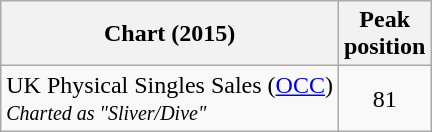<table class="wikitable sortable">
<tr>
<th>Chart (2015)</th>
<th>Peak<br>position</th>
</tr>
<tr>
<td>UK Physical Singles Sales (<a href='#'>OCC</a>)<br><small><em>Charted as "Sliver/Dive"</em></small></td>
<td style="text-align:center;">81</td>
</tr>
</table>
